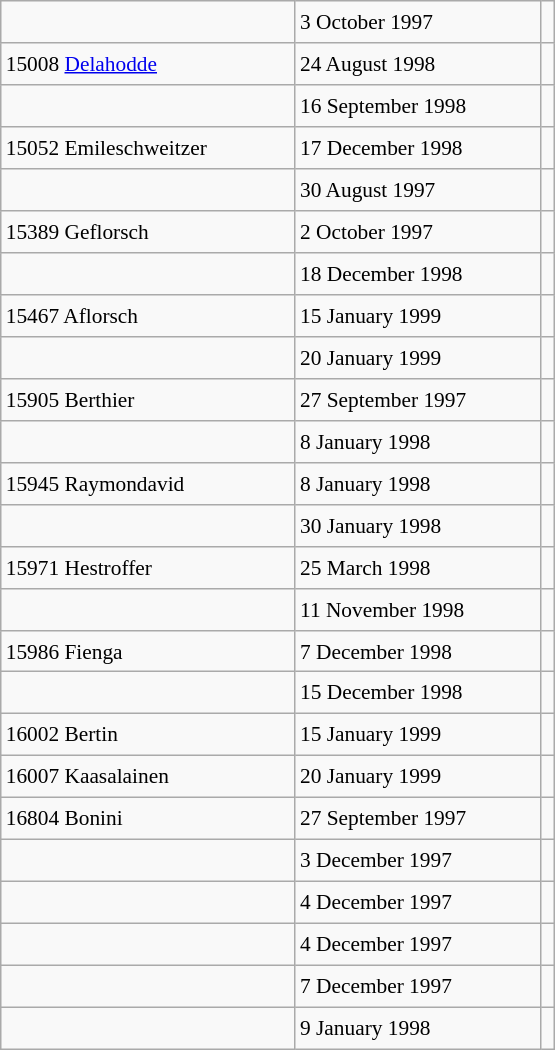<table class="wikitable" style="font-size: 89%; float: left; width: 26em; margin-right: 1em; height: 700px">
<tr>
<td></td>
<td>3 October 1997</td>
<td></td>
</tr>
<tr>
<td>15008 <a href='#'>Delahodde</a></td>
<td>24 August 1998</td>
<td></td>
</tr>
<tr>
<td></td>
<td>16 September 1998</td>
<td></td>
</tr>
<tr>
<td>15052 Emileschweitzer</td>
<td>17 December 1998</td>
<td></td>
</tr>
<tr>
<td></td>
<td>30 August 1997</td>
<td></td>
</tr>
<tr>
<td>15389 Geflorsch</td>
<td>2 October 1997</td>
<td></td>
</tr>
<tr>
<td></td>
<td>18 December 1998</td>
<td></td>
</tr>
<tr>
<td>15467 Aflorsch</td>
<td>15 January 1999</td>
<td></td>
</tr>
<tr>
<td></td>
<td>20 January 1999</td>
<td></td>
</tr>
<tr>
<td>15905 Berthier</td>
<td>27 September 1997</td>
<td></td>
</tr>
<tr>
<td></td>
<td>8 January 1998</td>
<td></td>
</tr>
<tr>
<td>15945 Raymondavid</td>
<td>8 January 1998</td>
<td></td>
</tr>
<tr>
<td></td>
<td>30 January 1998</td>
<td></td>
</tr>
<tr>
<td>15971 Hestroffer</td>
<td>25 March 1998</td>
<td></td>
</tr>
<tr>
<td></td>
<td>11 November 1998</td>
<td></td>
</tr>
<tr>
<td>15986 Fienga</td>
<td>7 December 1998</td>
<td></td>
</tr>
<tr>
<td></td>
<td>15 December 1998</td>
<td></td>
</tr>
<tr>
<td>16002 Bertin</td>
<td>15 January 1999</td>
<td></td>
</tr>
<tr>
<td>16007 Kaasalainen</td>
<td>20 January 1999</td>
<td></td>
</tr>
<tr>
<td>16804 Bonini</td>
<td>27 September 1997</td>
<td></td>
</tr>
<tr>
<td></td>
<td>3 December 1997</td>
<td></td>
</tr>
<tr>
<td></td>
<td>4 December 1997</td>
<td></td>
</tr>
<tr>
<td></td>
<td>4 December 1997</td>
<td></td>
</tr>
<tr>
<td></td>
<td>7 December 1997</td>
<td></td>
</tr>
<tr>
<td></td>
<td>9 January 1998</td>
<td></td>
</tr>
</table>
